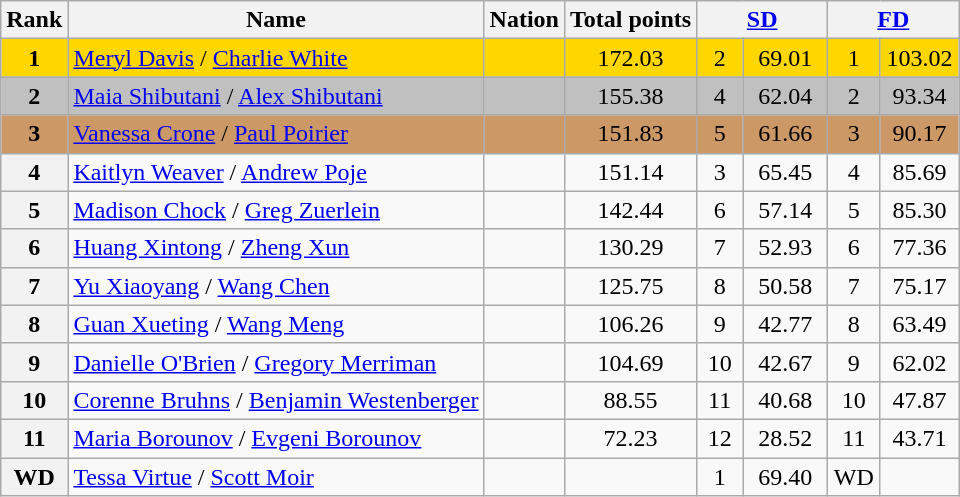<table class="wikitable sortable">
<tr>
<th>Rank</th>
<th>Name</th>
<th>Nation</th>
<th>Total points</th>
<th colspan="2" width="80px"><a href='#'>SD</a></th>
<th colspan="2" width="80px"><a href='#'>FD</a></th>
</tr>
<tr bgcolor="gold">
<td align="center"><strong>1</strong></td>
<td><a href='#'>Meryl Davis</a> / <a href='#'>Charlie White</a></td>
<td></td>
<td align="center">172.03</td>
<td align="center">2</td>
<td align="center">69.01</td>
<td align="center">1</td>
<td align="center">103.02</td>
</tr>
<tr bgcolor="silver">
<td align="center"><strong>2</strong></td>
<td><a href='#'>Maia Shibutani</a> / <a href='#'>Alex Shibutani</a></td>
<td></td>
<td align="center">155.38</td>
<td align="center">4</td>
<td align="center">62.04</td>
<td align="center">2</td>
<td align="center">93.34</td>
</tr>
<tr bgcolor="cc9966">
<td align="center"><strong>3</strong></td>
<td><a href='#'>Vanessa Crone</a> / <a href='#'>Paul Poirier</a></td>
<td></td>
<td align="center">151.83</td>
<td align="center">5</td>
<td align="center">61.66</td>
<td align="center">3</td>
<td align="center">90.17</td>
</tr>
<tr>
<th>4</th>
<td><a href='#'>Kaitlyn Weaver</a> / <a href='#'>Andrew Poje</a></td>
<td></td>
<td align="center">151.14</td>
<td align="center">3</td>
<td align="center">65.45</td>
<td align="center">4</td>
<td align="center">85.69</td>
</tr>
<tr>
<th>5</th>
<td><a href='#'>Madison Chock</a> / <a href='#'>Greg Zuerlein</a></td>
<td></td>
<td align="center">142.44</td>
<td align="center">6</td>
<td align="center">57.14</td>
<td align="center">5</td>
<td align="center">85.30</td>
</tr>
<tr>
<th>6</th>
<td><a href='#'>Huang Xintong</a> / <a href='#'>Zheng Xun</a></td>
<td></td>
<td align="center">130.29</td>
<td align="center">7</td>
<td align="center">52.93</td>
<td align="center">6</td>
<td align="center">77.36</td>
</tr>
<tr>
<th>7</th>
<td><a href='#'>Yu Xiaoyang</a> / <a href='#'>Wang Chen</a></td>
<td></td>
<td align="center">125.75</td>
<td align="center">8</td>
<td align="center">50.58</td>
<td align="center">7</td>
<td align="center">75.17</td>
</tr>
<tr>
<th>8</th>
<td><a href='#'>Guan Xueting</a> / <a href='#'>Wang Meng</a></td>
<td></td>
<td align="center">106.26</td>
<td align="center">9</td>
<td align="center">42.77</td>
<td align="center">8</td>
<td align="center">63.49</td>
</tr>
<tr>
<th>9</th>
<td><a href='#'>Danielle O'Brien</a> / <a href='#'>Gregory Merriman</a></td>
<td></td>
<td align="center">104.69</td>
<td align="center">10</td>
<td align="center">42.67</td>
<td align="center">9</td>
<td align="center">62.02</td>
</tr>
<tr>
<th>10</th>
<td><a href='#'>Corenne Bruhns</a> / <a href='#'>Benjamin Westenberger</a></td>
<td></td>
<td align="center">88.55</td>
<td align="center">11</td>
<td align="center">40.68</td>
<td align="center">10</td>
<td align="center">47.87</td>
</tr>
<tr>
<th>11</th>
<td><a href='#'>Maria Borounov</a> / <a href='#'>Evgeni Borounov</a></td>
<td></td>
<td align="center">72.23</td>
<td align="center">12</td>
<td align="center">28.52</td>
<td align="center">11</td>
<td align="center">43.71</td>
</tr>
<tr>
<th>WD</th>
<td><a href='#'>Tessa Virtue</a> / <a href='#'>Scott Moir</a></td>
<td></td>
<td align="center"></td>
<td align="center">1</td>
<td align="center">69.40</td>
<td align="center">WD</td>
<td align="center"></td>
</tr>
</table>
